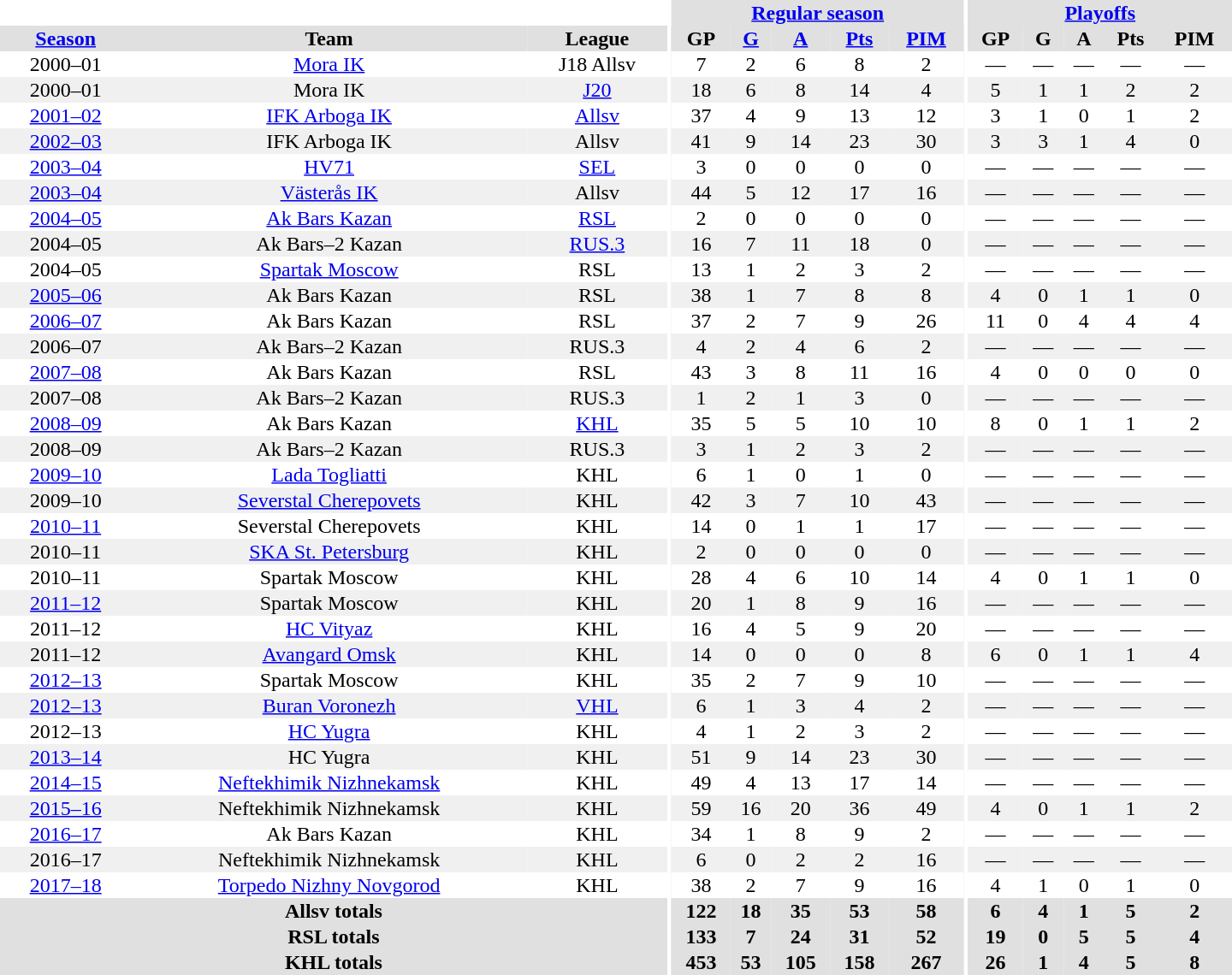<table border="0" cellpadding="1" cellspacing="0" style="text-align:center; width:60em">
<tr bgcolor="#e0e0e0">
<th colspan="3" bgcolor="#ffffff"></th>
<th rowspan="99" bgcolor="#ffffff"></th>
<th colspan="5"><a href='#'>Regular season</a></th>
<th rowspan="99" bgcolor="#ffffff"></th>
<th colspan="5"><a href='#'>Playoffs</a></th>
</tr>
<tr bgcolor="#e0e0e0">
<th><a href='#'>Season</a></th>
<th>Team</th>
<th>League</th>
<th>GP</th>
<th><a href='#'>G</a></th>
<th><a href='#'>A</a></th>
<th><a href='#'>Pts</a></th>
<th><a href='#'>PIM</a></th>
<th>GP</th>
<th>G</th>
<th>A</th>
<th>Pts</th>
<th>PIM</th>
</tr>
<tr>
<td>2000–01</td>
<td><a href='#'>Mora IK</a></td>
<td>J18 Allsv</td>
<td>7</td>
<td>2</td>
<td>6</td>
<td>8</td>
<td>2</td>
<td>—</td>
<td>—</td>
<td>—</td>
<td>—</td>
<td>—</td>
</tr>
<tr bgcolor="#f0f0f0">
<td>2000–01</td>
<td>Mora IK</td>
<td><a href='#'>J20</a></td>
<td>18</td>
<td>6</td>
<td>8</td>
<td>14</td>
<td>4</td>
<td>5</td>
<td>1</td>
<td>1</td>
<td>2</td>
<td>2</td>
</tr>
<tr>
<td><a href='#'>2001–02</a></td>
<td><a href='#'>IFK Arboga IK</a></td>
<td><a href='#'>Allsv</a></td>
<td>37</td>
<td>4</td>
<td>9</td>
<td>13</td>
<td>12</td>
<td>3</td>
<td>1</td>
<td>0</td>
<td>1</td>
<td>2</td>
</tr>
<tr bgcolor="#f0f0f0">
<td><a href='#'>2002–03</a></td>
<td>IFK Arboga IK</td>
<td>Allsv</td>
<td>41</td>
<td>9</td>
<td>14</td>
<td>23</td>
<td>30</td>
<td>3</td>
<td>3</td>
<td>1</td>
<td>4</td>
<td>0</td>
</tr>
<tr>
<td><a href='#'>2003–04</a></td>
<td><a href='#'>HV71</a></td>
<td><a href='#'>SEL</a></td>
<td>3</td>
<td>0</td>
<td>0</td>
<td>0</td>
<td>0</td>
<td>—</td>
<td>—</td>
<td>—</td>
<td>—</td>
<td>—</td>
</tr>
<tr bgcolor="#f0f0f0">
<td><a href='#'>2003–04</a></td>
<td><a href='#'>Västerås IK</a></td>
<td>Allsv</td>
<td>44</td>
<td>5</td>
<td>12</td>
<td>17</td>
<td>16</td>
<td>—</td>
<td>—</td>
<td>—</td>
<td>—</td>
<td>—</td>
</tr>
<tr>
<td><a href='#'>2004–05</a></td>
<td><a href='#'>Ak Bars Kazan</a></td>
<td><a href='#'>RSL</a></td>
<td>2</td>
<td>0</td>
<td>0</td>
<td>0</td>
<td>0</td>
<td>—</td>
<td>—</td>
<td>—</td>
<td>—</td>
<td>—</td>
</tr>
<tr bgcolor="#f0f0f0">
<td>2004–05</td>
<td>Ak Bars–2 Kazan</td>
<td><a href='#'>RUS.3</a></td>
<td>16</td>
<td>7</td>
<td>11</td>
<td>18</td>
<td>0</td>
<td>—</td>
<td>—</td>
<td>—</td>
<td>—</td>
<td>—</td>
</tr>
<tr>
<td>2004–05</td>
<td><a href='#'>Spartak Moscow</a></td>
<td>RSL</td>
<td>13</td>
<td>1</td>
<td>2</td>
<td>3</td>
<td>2</td>
<td>—</td>
<td>—</td>
<td>—</td>
<td>—</td>
<td>—</td>
</tr>
<tr bgcolor="#f0f0f0">
<td><a href='#'>2005–06</a></td>
<td>Ak Bars Kazan</td>
<td>RSL</td>
<td>38</td>
<td>1</td>
<td>7</td>
<td>8</td>
<td>8</td>
<td>4</td>
<td>0</td>
<td>1</td>
<td>1</td>
<td>0</td>
</tr>
<tr>
<td><a href='#'>2006–07</a></td>
<td>Ak Bars Kazan</td>
<td>RSL</td>
<td>37</td>
<td>2</td>
<td>7</td>
<td>9</td>
<td>26</td>
<td>11</td>
<td>0</td>
<td>4</td>
<td>4</td>
<td>4</td>
</tr>
<tr bgcolor="#f0f0f0">
<td>2006–07</td>
<td>Ak Bars–2 Kazan</td>
<td>RUS.3</td>
<td>4</td>
<td>2</td>
<td>4</td>
<td>6</td>
<td>2</td>
<td>—</td>
<td>—</td>
<td>—</td>
<td>—</td>
<td>—</td>
</tr>
<tr>
<td><a href='#'>2007–08</a></td>
<td>Ak Bars Kazan</td>
<td>RSL</td>
<td>43</td>
<td>3</td>
<td>8</td>
<td>11</td>
<td>16</td>
<td>4</td>
<td>0</td>
<td>0</td>
<td>0</td>
<td>0</td>
</tr>
<tr bgcolor="#f0f0f0">
<td>2007–08</td>
<td>Ak Bars–2 Kazan</td>
<td>RUS.3</td>
<td>1</td>
<td>2</td>
<td>1</td>
<td>3</td>
<td>0</td>
<td>—</td>
<td>—</td>
<td>—</td>
<td>—</td>
<td>—</td>
</tr>
<tr>
<td><a href='#'>2008–09</a></td>
<td>Ak Bars Kazan</td>
<td><a href='#'>KHL</a></td>
<td>35</td>
<td>5</td>
<td>5</td>
<td>10</td>
<td>10</td>
<td>8</td>
<td>0</td>
<td>1</td>
<td>1</td>
<td>2</td>
</tr>
<tr bgcolor="#f0f0f0">
<td>2008–09</td>
<td>Ak Bars–2 Kazan</td>
<td>RUS.3</td>
<td>3</td>
<td>1</td>
<td>2</td>
<td>3</td>
<td>2</td>
<td>—</td>
<td>—</td>
<td>—</td>
<td>—</td>
<td>—</td>
</tr>
<tr>
<td><a href='#'>2009–10</a></td>
<td><a href='#'>Lada Togliatti</a></td>
<td>KHL</td>
<td>6</td>
<td>1</td>
<td>0</td>
<td>1</td>
<td>0</td>
<td>—</td>
<td>—</td>
<td>—</td>
<td>—</td>
<td>—</td>
</tr>
<tr bgcolor="#f0f0f0">
<td>2009–10</td>
<td><a href='#'>Severstal Cherepovets</a></td>
<td>KHL</td>
<td>42</td>
<td>3</td>
<td>7</td>
<td>10</td>
<td>43</td>
<td>—</td>
<td>—</td>
<td>—</td>
<td>—</td>
<td>—</td>
</tr>
<tr>
<td><a href='#'>2010–11</a></td>
<td>Severstal Cherepovets</td>
<td>KHL</td>
<td>14</td>
<td>0</td>
<td>1</td>
<td>1</td>
<td>17</td>
<td>—</td>
<td>—</td>
<td>—</td>
<td>—</td>
<td>—</td>
</tr>
<tr bgcolor="#f0f0f0">
<td>2010–11</td>
<td><a href='#'>SKA St. Petersburg</a></td>
<td>KHL</td>
<td>2</td>
<td>0</td>
<td>0</td>
<td>0</td>
<td>0</td>
<td>—</td>
<td>—</td>
<td>—</td>
<td>—</td>
<td>—</td>
</tr>
<tr>
<td>2010–11</td>
<td>Spartak Moscow</td>
<td>KHL</td>
<td>28</td>
<td>4</td>
<td>6</td>
<td>10</td>
<td>14</td>
<td>4</td>
<td>0</td>
<td>1</td>
<td>1</td>
<td>0</td>
</tr>
<tr bgcolor="#f0f0f0">
<td><a href='#'>2011–12</a></td>
<td>Spartak Moscow</td>
<td>KHL</td>
<td>20</td>
<td>1</td>
<td>8</td>
<td>9</td>
<td>16</td>
<td>—</td>
<td>—</td>
<td>—</td>
<td>—</td>
<td>—</td>
</tr>
<tr>
<td>2011–12</td>
<td><a href='#'>HC Vityaz</a></td>
<td>KHL</td>
<td>16</td>
<td>4</td>
<td>5</td>
<td>9</td>
<td>20</td>
<td>—</td>
<td>—</td>
<td>—</td>
<td>—</td>
<td>—</td>
</tr>
<tr bgcolor="#f0f0f0">
<td>2011–12</td>
<td><a href='#'>Avangard Omsk</a></td>
<td>KHL</td>
<td>14</td>
<td>0</td>
<td>0</td>
<td>0</td>
<td>8</td>
<td>6</td>
<td>0</td>
<td>1</td>
<td>1</td>
<td>4</td>
</tr>
<tr>
<td><a href='#'>2012–13</a></td>
<td>Spartak Moscow</td>
<td>KHL</td>
<td>35</td>
<td>2</td>
<td>7</td>
<td>9</td>
<td>10</td>
<td>—</td>
<td>—</td>
<td>—</td>
<td>—</td>
<td>—</td>
</tr>
<tr bgcolor="#f0f0f0">
<td><a href='#'>2012–13</a></td>
<td><a href='#'>Buran Voronezh</a></td>
<td><a href='#'>VHL</a></td>
<td>6</td>
<td>1</td>
<td>3</td>
<td>4</td>
<td>2</td>
<td>—</td>
<td>—</td>
<td>—</td>
<td>—</td>
<td>—</td>
</tr>
<tr>
<td>2012–13</td>
<td><a href='#'>HC Yugra</a></td>
<td>KHL</td>
<td>4</td>
<td>1</td>
<td>2</td>
<td>3</td>
<td>2</td>
<td>—</td>
<td>—</td>
<td>—</td>
<td>—</td>
<td>—</td>
</tr>
<tr bgcolor="#f0f0f0">
<td><a href='#'>2013–14</a></td>
<td>HC Yugra</td>
<td>KHL</td>
<td>51</td>
<td>9</td>
<td>14</td>
<td>23</td>
<td>30</td>
<td>—</td>
<td>—</td>
<td>—</td>
<td>—</td>
<td>—</td>
</tr>
<tr>
<td><a href='#'>2014–15</a></td>
<td><a href='#'>Neftekhimik Nizhnekamsk</a></td>
<td>KHL</td>
<td>49</td>
<td>4</td>
<td>13</td>
<td>17</td>
<td>14</td>
<td>—</td>
<td>—</td>
<td>—</td>
<td>—</td>
<td>—</td>
</tr>
<tr bgcolor="#f0f0f0">
<td><a href='#'>2015–16</a></td>
<td>Neftekhimik Nizhnekamsk</td>
<td>KHL</td>
<td>59</td>
<td>16</td>
<td>20</td>
<td>36</td>
<td>49</td>
<td>4</td>
<td>0</td>
<td>1</td>
<td>1</td>
<td>2</td>
</tr>
<tr>
<td><a href='#'>2016–17</a></td>
<td>Ak Bars Kazan</td>
<td>KHL</td>
<td>34</td>
<td>1</td>
<td>8</td>
<td>9</td>
<td>2</td>
<td>—</td>
<td>—</td>
<td>—</td>
<td>—</td>
<td>—</td>
</tr>
<tr bgcolor="#f0f0f0">
<td>2016–17</td>
<td>Neftekhimik Nizhnekamsk</td>
<td>KHL</td>
<td>6</td>
<td>0</td>
<td>2</td>
<td>2</td>
<td>16</td>
<td>—</td>
<td>—</td>
<td>—</td>
<td>—</td>
<td>—</td>
</tr>
<tr>
<td><a href='#'>2017–18</a></td>
<td><a href='#'>Torpedo Nizhny Novgorod</a></td>
<td>KHL</td>
<td>38</td>
<td>2</td>
<td>7</td>
<td>9</td>
<td>16</td>
<td>4</td>
<td>1</td>
<td>0</td>
<td>1</td>
<td>0</td>
</tr>
<tr bgcolor="#e0e0e0">
<th colspan="3">Allsv totals</th>
<th>122</th>
<th>18</th>
<th>35</th>
<th>53</th>
<th>58</th>
<th>6</th>
<th>4</th>
<th>1</th>
<th>5</th>
<th>2</th>
</tr>
<tr bgcolor="#e0e0e0">
<th colspan="3">RSL totals</th>
<th>133</th>
<th>7</th>
<th>24</th>
<th>31</th>
<th>52</th>
<th>19</th>
<th>0</th>
<th>5</th>
<th>5</th>
<th>4</th>
</tr>
<tr bgcolor="#e0e0e0">
<th colspan="3">KHL totals</th>
<th>453</th>
<th>53</th>
<th>105</th>
<th>158</th>
<th>267</th>
<th>26</th>
<th>1</th>
<th>4</th>
<th>5</th>
<th>8</th>
</tr>
</table>
